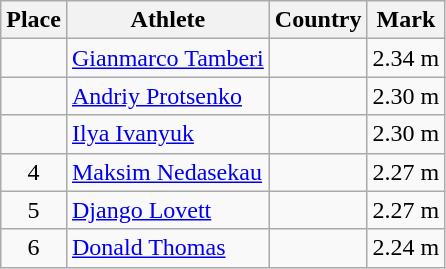<table class="wikitable">
<tr>
<th>Place</th>
<th>Athlete</th>
<th>Country</th>
<th>Mark</th>
</tr>
<tr>
<td align=center></td>
<td><a href='#'>Gianmarco Tamberi</a></td>
<td></td>
<td>2.34 m</td>
</tr>
<tr>
<td align=center></td>
<td><a href='#'>Andriy Protsenko</a></td>
<td></td>
<td>2.30 m</td>
</tr>
<tr>
<td align=center></td>
<td><a href='#'>Ilya Ivanyuk</a></td>
<td></td>
<td>2.30 m</td>
</tr>
<tr>
<td align=center>4</td>
<td><a href='#'>Maksim Nedasekau</a></td>
<td></td>
<td>2.27 m</td>
</tr>
<tr>
<td align=center>5</td>
<td><a href='#'>Django Lovett</a></td>
<td></td>
<td>2.27 m</td>
</tr>
<tr>
<td align=center>6</td>
<td><a href='#'>Donald Thomas</a></td>
<td></td>
<td>2.24 m</td>
</tr>
</table>
